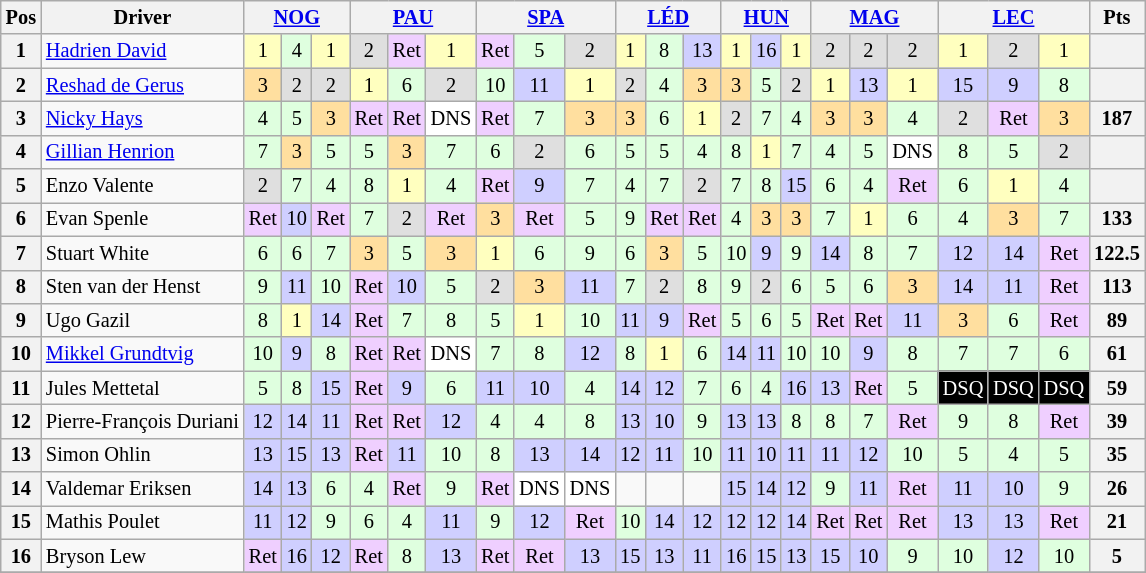<table class="wikitable" style="font-size:85%; text-align:center">
<tr style="background:#f9f9f9">
<th>Pos</th>
<th>Driver</th>
<th colspan=3><a href='#'>NOG</a><br></th>
<th colspan=3><a href='#'>PAU</a><br></th>
<th colspan=3><a href='#'>SPA</a><br></th>
<th colspan=3><a href='#'>LÉD</a><br></th>
<th colspan=3><a href='#'>HUN</a> <br></th>
<th colspan=3><a href='#'>MAG</a><br></th>
<th colspan=3><a href='#'>LEC</a><br></th>
<th>Pts</th>
</tr>
<tr>
<th>1</th>
<td style="text-align:left"> <a href='#'>Hadrien David</a></td>
<td style="background:#ffffbf">1</td>
<td style="background:#dfffdf">4</td>
<td style="background:#ffffbf">1</td>
<td style="background:#dfdfdf">2</td>
<td style="background:#efcfff">Ret</td>
<td style="background:#ffffbf">1</td>
<td style="background:#efcfff">Ret</td>
<td style="background:#dfffdf">5</td>
<td style="background:#dfdfdf">2</td>
<td style="background:#ffffbf">1</td>
<td style="background:#dfffdf">8</td>
<td style="background:#cfcfff">13</td>
<td style="background:#ffffbf">1</td>
<td style="background:#cfcfff">16</td>
<td style="background:#ffffbf">1</td>
<td style="background:#dfdfdf">2</td>
<td style="background:#dfdfdf">2</td>
<td style="background:#dfdfdf">2</td>
<td style="background:#ffffbf">1</td>
<td style="background:#dfdfdf">2</td>
<td style="background:#ffffbf">1</td>
<th></th>
</tr>
<tr>
<th>2</th>
<td style="text-align:left"> <a href='#'>Reshad de Gerus</a></td>
<td style="background:#ffdf9f">3</td>
<td style="background:#dfdfdf">2</td>
<td style="background:#dfdfdf">2</td>
<td style="background:#ffffbf">1</td>
<td style="background:#dfffdf">6</td>
<td style="background:#dfdfdf">2</td>
<td style="background:#dfffdf">10</td>
<td style="background:#cfcfff">11</td>
<td style="background:#ffffbf">1</td>
<td style="background:#dfdfdf">2</td>
<td style="background:#dfffdf">4</td>
<td style="background:#ffdf9f">3</td>
<td style="background:#ffdf9f">3</td>
<td style="background:#dfffdf">5</td>
<td style="background:#dfdfdf">2</td>
<td style="background:#ffffbf">1</td>
<td style="background:#cfcfff">13</td>
<td style="background:#ffffbf">1</td>
<td style="background:#cfcfff">15</td>
<td style="background:#cfcfff">9</td>
<td style="background:#dfffdf">8</td>
<th></th>
</tr>
<tr>
<th>3</th>
<td style="text-align:left"> <a href='#'>Nicky Hays</a></td>
<td style="background:#dfffdf">4</td>
<td style="background:#dfffdf">5</td>
<td style="background:#ffdf9f">3</td>
<td style="background:#efcfff">Ret</td>
<td style="background:#efcfff">Ret</td>
<td style="background:#ffffff">DNS</td>
<td style="background:#efcfff">Ret</td>
<td style="background:#dfffdf">7</td>
<td style="background:#ffdf9f">3</td>
<td style="background:#ffdf9f">3</td>
<td style="background:#dfffdf">6</td>
<td style="background:#ffffbf">1</td>
<td style="background:#dfdfdf">2</td>
<td style="background:#dfffdf">7</td>
<td style="background:#dfffdf">4</td>
<td style="background:#ffdf9f">3</td>
<td style="background:#ffdf9f">3</td>
<td style="background:#dfffdf">4</td>
<td style="background:#dfdfdf">2</td>
<td style="background:#efcfff">Ret</td>
<td style="background:#ffdf9f">3</td>
<th>187</th>
</tr>
<tr>
<th>4</th>
<td style="text-align:left"> <a href='#'>Gillian Henrion</a></td>
<td style="background:#dfffdf">7</td>
<td style="background:#ffdf9f">3</td>
<td style="background:#dfffdf">5</td>
<td style="background:#dfffdf">5</td>
<td style="background:#ffdf9f">3</td>
<td style="background:#dfffdf">7</td>
<td style="background:#dfffdf">6</td>
<td style="background:#dfdfdf">2</td>
<td style="background:#dfffdf">6</td>
<td style="background:#dfffdf">5</td>
<td style="background:#dfffdf">5</td>
<td style="background:#dfffdf">4</td>
<td style="background:#dfffdf">8</td>
<td style="background:#ffffbf">1</td>
<td style="background:#dfffdf">7</td>
<td style="background:#dfffdf">4</td>
<td style="background:#dfffdf">5</td>
<td style="background:#ffffff">DNS</td>
<td style="background:#dfffdf">8</td>
<td style="background:#dfffdf">5</td>
<td style="background:#dfdfdf">2</td>
<th></th>
</tr>
<tr>
<th>5</th>
<td style="text-align:left"> Enzo Valente</td>
<td style="background:#dfdfdf">2</td>
<td style="background:#dfffdf">7</td>
<td style="background:#dfffdf">4</td>
<td style="background:#dfffdf">8</td>
<td style="background:#ffffbf">1</td>
<td style="background:#dfffdf">4</td>
<td style="background:#efcfff">Ret</td>
<td style="background:#cfcfff">9</td>
<td style="background:#dfffdf">7</td>
<td style="background:#dfffdf">4</td>
<td style="background:#dfffdf">7</td>
<td style="background:#dfdfdf">2</td>
<td style="background:#dfffdf">7</td>
<td style="background:#dfffdf">8</td>
<td style="background:#cfcfff">15</td>
<td style="background:#dfffdf">6</td>
<td style="background:#dfffdf">4</td>
<td style="background:#efcfff">Ret</td>
<td style="background:#dfffdf">6</td>
<td style="background:#ffffbf">1</td>
<td style="background:#dfffdf">4</td>
<th></th>
</tr>
<tr>
<th>6</th>
<td style="text-align:left"> Evan Spenle</td>
<td style="background:#efcfff">Ret</td>
<td style="background:#cfcfff">10</td>
<td style="background:#efcfff">Ret</td>
<td style="background:#dfffdf">7</td>
<td style="background:#dfdfdf">2</td>
<td style="background:#efcfff">Ret</td>
<td style="background:#ffdf9f">3</td>
<td style="background:#efcfff">Ret</td>
<td style="background:#dfffdf">5</td>
<td style="background:#dfffdf">9</td>
<td style="background:#efcfff">Ret</td>
<td style="background:#efcfff">Ret</td>
<td style="background:#dfffdf">4</td>
<td style="background:#ffdf9f">3</td>
<td style="background:#ffdf9f">3</td>
<td style="background:#dfffdf">7</td>
<td style="background:#ffffbf">1</td>
<td style="background:#dfffdf">6</td>
<td style="background:#dfffdf">4</td>
<td style="background:#ffdf9f">3</td>
<td style="background:#dfffdf">7</td>
<th>133</th>
</tr>
<tr>
<th>7</th>
<td style="text-align:left"> Stuart White</td>
<td style="background:#dfffdf">6</td>
<td style="background:#dfffdf">6</td>
<td style="background:#dfffdf">7</td>
<td style="background:#ffdf9f">3</td>
<td style="background:#dfffdf">5</td>
<td style="background:#ffdf9f">3</td>
<td style="background:#ffffbf">1</td>
<td style="background:#dfffdf">6</td>
<td style="background:#dfffdf">9</td>
<td style="background:#dfffdf">6</td>
<td style="background:#ffdf9f">3</td>
<td style="background:#dfffdf">5</td>
<td style="background:#dfffdf">10</td>
<td style="background:#cfcfff">9</td>
<td style="background:#dfffdf">9</td>
<td style="background:#cfcfff">14</td>
<td style="background:#dfffdf">8</td>
<td style="background:#dfffdf">7</td>
<td style="background:#cfcfff">12</td>
<td style="background:#cfcfff">14</td>
<td style="background:#efcfff">Ret</td>
<th>122.5</th>
</tr>
<tr>
<th>8</th>
<td style="text-align:left"> Sten van der Henst</td>
<td style="background:#dfffdf">9</td>
<td style="background:#cfcfff">11</td>
<td style="background:#dfffdf">10</td>
<td style="background:#efcfff">Ret</td>
<td style="background:#cfcfff">10</td>
<td style="background:#dfffdf">5</td>
<td style="background:#dfdfdf">2</td>
<td style="background:#ffdf9f">3</td>
<td style="background:#cfcfff">11</td>
<td style="background:#dfffdf">7</td>
<td style="background:#dfdfdf">2</td>
<td style="background:#dfffdf">8</td>
<td style="background:#dfffdf">9</td>
<td style="background:#dfdfdf">2</td>
<td style="background:#dfffdf">6</td>
<td style="background:#dfffdf">5</td>
<td style="background:#dfffdf">6</td>
<td style="background:#ffdf9f">3</td>
<td style="background:#cfcfff">14</td>
<td style="background:#cfcfff">11</td>
<td style="background:#efcfff">Ret</td>
<th>113</th>
</tr>
<tr>
<th>9</th>
<td style="text-align:left"> Ugo Gazil</td>
<td style="background:#dfffdf">8</td>
<td style="background:#ffffbf">1</td>
<td style="background:#cfcfff">14</td>
<td style="background:#efcfff">Ret</td>
<td style="background:#dfffdf">7</td>
<td style="background:#dfffdf">8</td>
<td style="background:#dfffdf">5</td>
<td style="background:#ffffbf">1</td>
<td style="background:#dfffdf">10</td>
<td style="background:#cfcfff">11</td>
<td style="background:#cfcfff">9</td>
<td style="background:#efcfff">Ret</td>
<td style="background:#dfffdf">5</td>
<td style="background:#dfffdf">6</td>
<td style="background:#dfffdf">5</td>
<td style="background:#efcfff">Ret</td>
<td style="background:#efcfff">Ret</td>
<td style="background:#cfcfff">11</td>
<td style="background:#ffdf9f">3</td>
<td style="background:#dfffdf">6</td>
<td style="background:#efcfff">Ret</td>
<th>89</th>
</tr>
<tr>
<th>10</th>
<td style="text-align:left"> <a href='#'>Mikkel Grundtvig</a></td>
<td style="background:#dfffdf">10</td>
<td style="background:#cfcfff">9</td>
<td style="background:#dfffdf">8</td>
<td style="background:#efcfff">Ret</td>
<td style="background:#efcfff">Ret</td>
<td style="background:#ffffff">DNS</td>
<td style="background:#dfffdf">7</td>
<td style="background:#dfffdf">8</td>
<td style="background:#cfcfff">12</td>
<td style="background:#dfffdf">8</td>
<td style="background:#ffffbf">1</td>
<td style="background:#dfffdf">6</td>
<td style="background:#cfcfff">14</td>
<td style="background:#cfcfff">11</td>
<td style="background:#dfffdf">10</td>
<td style="background:#dfffdf">10</td>
<td style="background:#cfcfff">9</td>
<td style="background:#dfffdf">8</td>
<td style="background:#dfffdf">7</td>
<td style="background:#dfffdf">7</td>
<td style="background:#dfffdf">6</td>
<th>61</th>
</tr>
<tr>
<th>11</th>
<td style="text-align:left"> Jules Mettetal</td>
<td style="background:#dfffdf">5</td>
<td style="background:#dfffdf">8</td>
<td style="background:#cfcfff">15</td>
<td style="background:#efcfff">Ret</td>
<td style="background:#cfcfff">9</td>
<td style="background:#dfffdf">6</td>
<td style="background:#cfcfff">11</td>
<td style="background:#cfcfff">10</td>
<td style="background:#dfffdf">4</td>
<td style="background:#cfcfff">14</td>
<td style="background:#cfcfff">12</td>
<td style="background:#dfffdf">7</td>
<td style="background:#dfffdf">6</td>
<td style="background:#dfffdf">4</td>
<td style="background:#cfcfff">16</td>
<td style="background:#cfcfff">13</td>
<td style="background:#efcfff">Ret</td>
<td style="background:#dfffdf">5</td>
<td style="background:#000000; color:#ffffff">DSQ</td>
<td style="background:#000000; color:#ffffff">DSQ</td>
<td style="background:#000000; color:#ffffff">DSQ</td>
<th>59</th>
</tr>
<tr>
<th>12</th>
<td style="text-align:left"> Pierre-François Duriani</td>
<td style="background:#cfcfff">12</td>
<td style="background:#cfcfff">14</td>
<td style="background:#cfcfff">11</td>
<td style="background:#efcfff">Ret</td>
<td style="background:#efcfff">Ret</td>
<td style="background:#cfcfff">12</td>
<td style="background:#dfffdf">4</td>
<td style="background:#dfffdf">4</td>
<td style="background:#dfffdf">8</td>
<td style="background:#cfcfff">13</td>
<td style="background:#cfcfff">10</td>
<td style="background:#dfffdf">9</td>
<td style="background:#cfcfff">13</td>
<td style="background:#cfcfff">13</td>
<td style="background:#dfffdf">8</td>
<td style="background:#dfffdf">8</td>
<td style="background:#dfffdf">7</td>
<td style="background:#efcfff">Ret</td>
<td style="background:#dfffdf">9</td>
<td style="background:#dfffdf">8</td>
<td style="background:#efcfff">Ret</td>
<th>39</th>
</tr>
<tr>
<th>13</th>
<td style="text-align:left"> Simon Ohlin</td>
<td style="background:#cfcfff">13</td>
<td style="background:#cfcfff">15</td>
<td style="background:#cfcfff">13</td>
<td style="background:#efcfff">Ret</td>
<td style="background:#cfcfff">11</td>
<td style="background:#dfffdf">10</td>
<td style="background:#dfffdf">8</td>
<td style="background:#cfcfff">13</td>
<td style="background:#cfcfff">14</td>
<td style="background:#cfcfff">12</td>
<td style="background:#cfcfff">11</td>
<td style="background:#dfffdf">10</td>
<td style="background:#cfcfff">11</td>
<td style="background:#cfcfff">10</td>
<td style="background:#cfcfff">11</td>
<td style="background:#cfcfff">11</td>
<td style="background:#cfcfff">12</td>
<td style="background:#dfffdf">10</td>
<td style="background:#dfffdf">5</td>
<td style="background:#dfffdf">4</td>
<td style="background:#dfffdf">5</td>
<th>35</th>
</tr>
<tr>
<th>14</th>
<td style="text-align:left"> Valdemar Eriksen</td>
<td style="background:#cfcfff">14</td>
<td style="background:#cfcfff">13</td>
<td style="background:#dfffdf">6</td>
<td style="background:#dfffdf">4</td>
<td style="background:#efcfff">Ret</td>
<td style="background:#dfffdf">9</td>
<td style="background:#efcfff">Ret</td>
<td style="background:#ffffff">DNS</td>
<td style="background:#ffffff">DNS</td>
<td></td>
<td></td>
<td></td>
<td style="background:#cfcfff">15</td>
<td style="background:#cfcfff">14</td>
<td style="background:#cfcfff">12</td>
<td style="background:#dfffdf">9</td>
<td style="background:#cfcfff">11</td>
<td style="background:#efcfff">Ret</td>
<td style="background:#cfcfff">11</td>
<td style="background:#cfcfff">10</td>
<td style="background:#dfffdf">9</td>
<th>26</th>
</tr>
<tr>
<th>15</th>
<td style="text-align:left"> Mathis Poulet</td>
<td style="background:#cfcfff">11</td>
<td style="background:#cfcfff">12</td>
<td style="background:#dfffdf">9</td>
<td style="background:#dfffdf">6</td>
<td style="background:#dfffdf">4</td>
<td style="background:#cfcfff">11</td>
<td style="background:#dfffdf">9</td>
<td style="background:#cfcfff">12</td>
<td style="background:#efcfff">Ret</td>
<td style="background:#dfffdf">10</td>
<td style="background:#cfcfff">14</td>
<td style="background:#cfcfff">12</td>
<td style="background:#cfcfff">12</td>
<td style="background:#cfcfff">12</td>
<td style="background:#cfcfff">14</td>
<td style="background:#efcfff">Ret</td>
<td style="background:#efcfff">Ret</td>
<td style="background:#efcfff">Ret</td>
<td style="background:#cfcfff">13</td>
<td style="background:#cfcfff">13</td>
<td style="background:#efcfff">Ret</td>
<th>21</th>
</tr>
<tr>
<th>16</th>
<td style="text-align:left"> Bryson Lew</td>
<td style="background:#efcfff">Ret</td>
<td style="background:#cfcfff">16</td>
<td style="background:#cfcfff">12</td>
<td style="background:#efcfff">Ret</td>
<td style="background:#dfffdf">8</td>
<td style="background:#cfcfff">13</td>
<td style="background:#efcfff">Ret</td>
<td style="background:#efcfff">Ret</td>
<td style="background:#cfcfff">13</td>
<td style="background:#cfcfff">15</td>
<td style="background:#cfcfff">13</td>
<td style="background:#cfcfff">11</td>
<td style="background:#cfcfff">16</td>
<td style="background:#cfcfff">15</td>
<td style="background:#cfcfff">13</td>
<td style="background:#cfcfff">15</td>
<td style="background:#cfcfff">10</td>
<td style="background:#dfffdf">9</td>
<td style="background:#dfffdf">10</td>
<td style="background:#cfcfff">12</td>
<td style="background:#dfffdf">10</td>
<th>5</th>
</tr>
<tr>
</tr>
</table>
